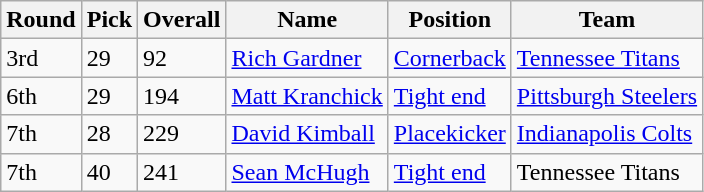<table class="wikitable">
<tr>
<th>Round</th>
<th>Pick</th>
<th>Overall</th>
<th>Name</th>
<th>Position</th>
<th>Team</th>
</tr>
<tr>
<td>3rd</td>
<td>29</td>
<td>92</td>
<td><a href='#'>Rich Gardner</a></td>
<td><a href='#'>Cornerback</a></td>
<td><a href='#'>Tennessee Titans</a></td>
</tr>
<tr>
<td>6th</td>
<td>29</td>
<td>194</td>
<td><a href='#'>Matt Kranchick</a></td>
<td><a href='#'>Tight end</a></td>
<td><a href='#'>Pittsburgh Steelers</a></td>
</tr>
<tr>
<td>7th</td>
<td>28</td>
<td>229</td>
<td><a href='#'>David Kimball</a></td>
<td><a href='#'>Placekicker</a></td>
<td><a href='#'>Indianapolis Colts</a></td>
</tr>
<tr>
<td>7th</td>
<td>40</td>
<td>241</td>
<td><a href='#'>Sean McHugh</a></td>
<td><a href='#'>Tight end</a></td>
<td>Tennessee Titans</td>
</tr>
</table>
